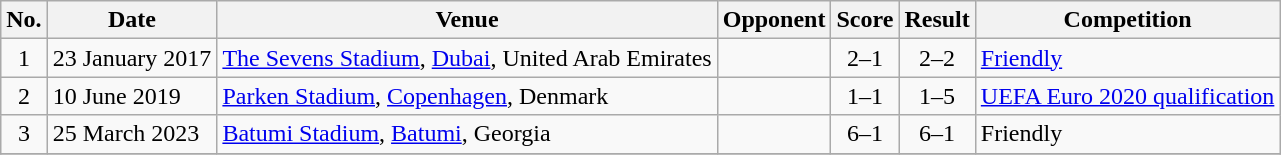<table class="wikitable sortable">
<tr>
<th scope="col">No.</th>
<th scope="col">Date</th>
<th scope="col">Venue</th>
<th scope="col">Opponent</th>
<th scope="col">Score</th>
<th scope="col">Result</th>
<th scope="col">Competition</th>
</tr>
<tr>
<td style="text-align:center">1</td>
<td>23 January 2017</td>
<td><a href='#'>The Sevens Stadium</a>, <a href='#'>Dubai</a>, United Arab Emirates</td>
<td></td>
<td style="text-align:center">2–1</td>
<td style="text-align:center">2–2</td>
<td><a href='#'>Friendly</a></td>
</tr>
<tr>
<td style="text-align:center">2</td>
<td>10 June 2019</td>
<td><a href='#'>Parken Stadium</a>, <a href='#'>Copenhagen</a>, Denmark</td>
<td></td>
<td style="text-align:center">1–1</td>
<td style="text-align:center">1–5</td>
<td><a href='#'>UEFA Euro 2020 qualification</a></td>
</tr>
<tr>
<td style="text-align:center">3</td>
<td>25 March 2023</td>
<td><a href='#'>Batumi Stadium</a>, <a href='#'>Batumi</a>, Georgia</td>
<td></td>
<td style="text-align:center">6–1</td>
<td style="text-align:center">6–1</td>
<td>Friendly</td>
</tr>
<tr>
</tr>
</table>
